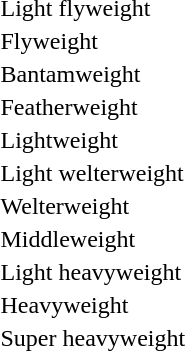<table>
<tr>
<td>Light flyweight<br></td>
<td></td>
<td></td>
<td><br></td>
</tr>
<tr>
<td>Flyweight<br></td>
<td></td>
<td></td>
<td><br></td>
</tr>
<tr>
<td>Bantamweight<br></td>
<td></td>
<td></td>
<td><br></td>
</tr>
<tr>
<td>Featherweight<br></td>
<td></td>
<td></td>
<td><br></td>
</tr>
<tr>
<td>Lightweight<br></td>
<td></td>
<td></td>
<td><br></td>
</tr>
<tr>
<td>Light welterweight<br></td>
<td></td>
<td></td>
<td><br></td>
</tr>
<tr>
<td>Welterweight<br></td>
<td></td>
<td></td>
<td><br></td>
</tr>
<tr>
<td>Middleweight<br></td>
<td></td>
<td></td>
<td><br></td>
</tr>
<tr>
<td>Light heavyweight<br></td>
<td></td>
<td></td>
<td><br></td>
</tr>
<tr>
<td>Heavyweight<br></td>
<td></td>
<td></td>
<td><br></td>
</tr>
<tr>
<td>Super heavyweight<br></td>
<td></td>
<td></td>
<td><br></td>
</tr>
</table>
